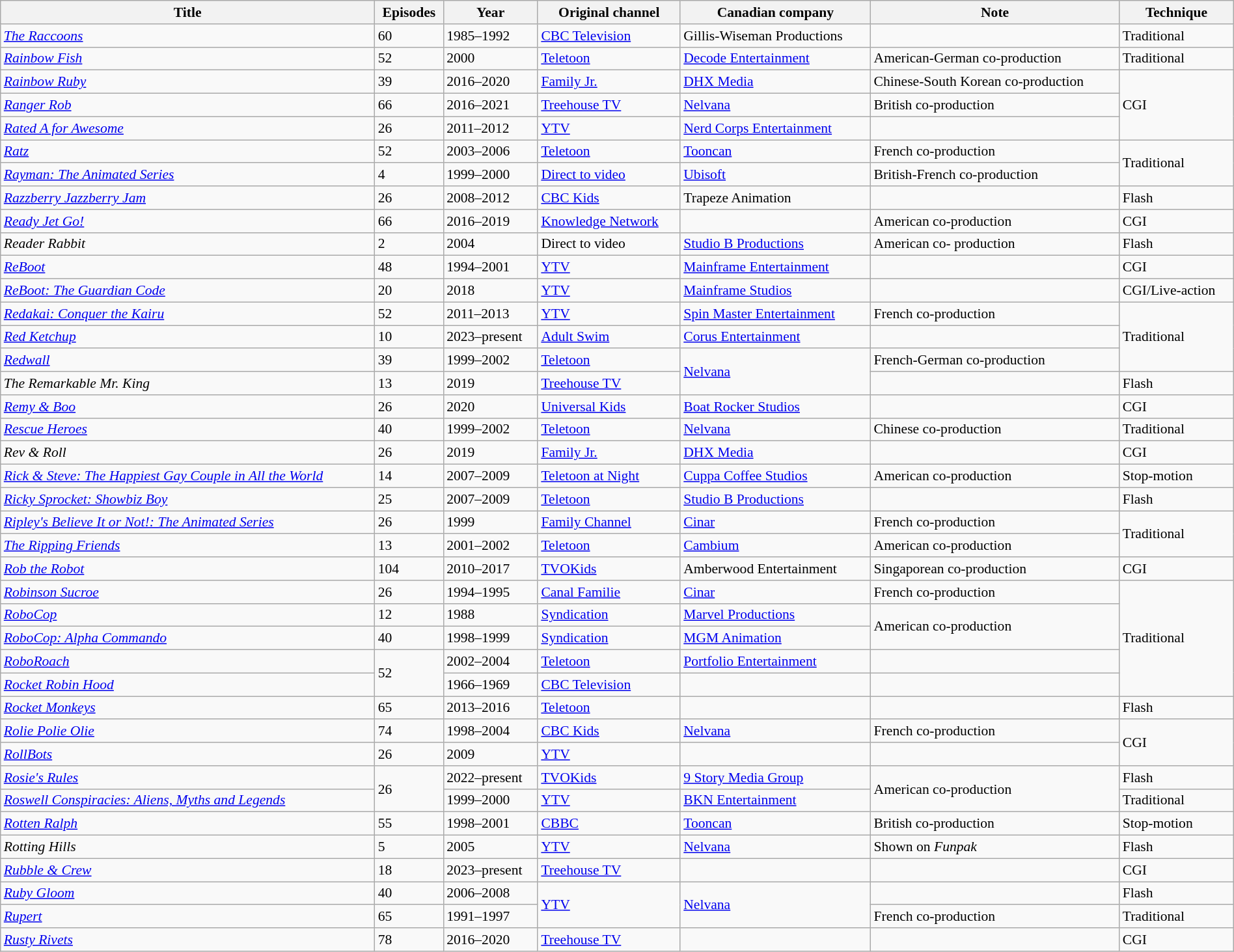<table class="wikitable sortable" style="text-align: left; font-size:90%; width:100%;">
<tr>
<th>Title</th>
<th>Episodes</th>
<th>Year</th>
<th>Original channel</th>
<th>Canadian company</th>
<th>Note</th>
<th>Technique</th>
</tr>
<tr>
<td><em><a href='#'>The Raccoons</a></em></td>
<td>60</td>
<td>1985–1992</td>
<td><a href='#'>CBC Television</a></td>
<td>Gillis-Wiseman Productions</td>
<td></td>
<td>Traditional</td>
</tr>
<tr>
<td><em><a href='#'>Rainbow Fish</a></em></td>
<td>52</td>
<td>2000</td>
<td><a href='#'>Teletoon</a></td>
<td><a href='#'>Decode Entertainment</a></td>
<td>American-German co-production</td>
<td>Traditional</td>
</tr>
<tr>
<td><em><a href='#'>Rainbow Ruby</a></em></td>
<td>39</td>
<td>2016–2020</td>
<td><a href='#'>Family Jr.</a></td>
<td><a href='#'>DHX Media</a></td>
<td>Chinese-South Korean co-production</td>
<td rowspan="3">CGI</td>
</tr>
<tr>
<td><em><a href='#'>Ranger Rob</a></em></td>
<td>66</td>
<td>2016–2021</td>
<td><a href='#'>Treehouse TV</a></td>
<td><a href='#'>Nelvana</a></td>
<td>British co-production</td>
</tr>
<tr>
<td><em><a href='#'>Rated A for Awesome</a></em></td>
<td>26</td>
<td>2011–2012</td>
<td><a href='#'>YTV</a></td>
<td><a href='#'>Nerd Corps Entertainment</a></td>
<td></td>
</tr>
<tr>
<td><em><a href='#'>Ratz</a></em></td>
<td>52</td>
<td>2003–2006</td>
<td><a href='#'>Teletoon</a></td>
<td><a href='#'>Tooncan</a></td>
<td>French co-production</td>
<td rowspan="2">Traditional</td>
</tr>
<tr>
<td><em><a href='#'>Rayman: The Animated Series</a></em></td>
<td>4</td>
<td>1999–2000</td>
<td><a href='#'>Direct to video</a></td>
<td><a href='#'>Ubisoft</a></td>
<td>British-French co-production</td>
</tr>
<tr>
<td><em><a href='#'>Razzberry Jazzberry Jam</a></em></td>
<td>26</td>
<td>2008–2012</td>
<td><a href='#'>CBC Kids</a></td>
<td>Trapeze Animation</td>
<td></td>
<td>Flash</td>
</tr>
<tr>
<td><em><a href='#'>Ready Jet Go!</a></em></td>
<td>66</td>
<td>2016–2019</td>
<td><a href='#'>Knowledge Network</a></td>
<td></td>
<td>American co-production</td>
<td>CGI</td>
</tr>
<tr>
<td><em>Reader Rabbit</em></td>
<td>2</td>
<td>2004</td>
<td>Direct to video</td>
<td><a href='#'>Studio B Productions</a></td>
<td>American co- production</td>
<td>Flash</td>
</tr>
<tr>
<td><em><a href='#'>ReBoot</a></em></td>
<td>48</td>
<td>1994–2001</td>
<td><a href='#'>YTV</a></td>
<td><a href='#'>Mainframe Entertainment</a></td>
<td></td>
<td>CGI</td>
</tr>
<tr>
<td><em><a href='#'>ReBoot: The Guardian Code</a></em></td>
<td>20</td>
<td>2018</td>
<td><a href='#'>YTV</a></td>
<td><a href='#'>Mainframe Studios</a></td>
<td></td>
<td>CGI/Live-action</td>
</tr>
<tr>
<td><em><a href='#'>Redakai: Conquer the Kairu</a></em></td>
<td>52</td>
<td>2011–2013</td>
<td><a href='#'>YTV</a></td>
<td><a href='#'>Spin Master Entertainment</a></td>
<td>French co-production</td>
<td rowspan="3">Traditional</td>
</tr>
<tr>
<td><em><a href='#'>Red Ketchup</a></em></td>
<td>10</td>
<td>2023–present</td>
<td><a href='#'>Adult Swim</a></td>
<td><a href='#'>Corus Entertainment</a></td>
<td></td>
</tr>
<tr>
<td><em><a href='#'>Redwall</a></em></td>
<td>39</td>
<td>1999–2002</td>
<td><a href='#'>Teletoon</a></td>
<td rowspan="2"><a href='#'>Nelvana</a></td>
<td>French-German co-production</td>
</tr>
<tr>
<td><em>The Remarkable Mr. King</em></td>
<td>13</td>
<td>2019</td>
<td><a href='#'>Treehouse TV</a></td>
<td></td>
<td>Flash</td>
</tr>
<tr>
<td><em><a href='#'>Remy & Boo</a></em></td>
<td>26</td>
<td>2020</td>
<td><a href='#'>Universal Kids</a></td>
<td><a href='#'>Boat Rocker Studios</a></td>
<td></td>
<td>CGI</td>
</tr>
<tr>
<td><em><a href='#'>Rescue Heroes</a></em></td>
<td>40</td>
<td>1999–2002</td>
<td><a href='#'>Teletoon</a></td>
<td><a href='#'>Nelvana</a></td>
<td>Chinese co-production</td>
<td>Traditional</td>
</tr>
<tr>
<td><em>Rev & Roll</em></td>
<td>26</td>
<td>2019</td>
<td><a href='#'>Family Jr.</a></td>
<td><a href='#'>DHX Media</a></td>
<td></td>
<td>CGI</td>
</tr>
<tr>
<td><em><a href='#'>Rick & Steve: The Happiest Gay Couple in All the World</a></em></td>
<td>14</td>
<td>2007–2009</td>
<td><a href='#'>Teletoon at Night</a></td>
<td><a href='#'>Cuppa Coffee Studios</a></td>
<td>American co-production</td>
<td>Stop-motion</td>
</tr>
<tr>
<td><em><a href='#'>Ricky Sprocket: Showbiz Boy</a></em></td>
<td>25</td>
<td>2007–2009</td>
<td><a href='#'>Teletoon</a></td>
<td><a href='#'>Studio B Productions</a></td>
<td></td>
<td>Flash</td>
</tr>
<tr>
<td><em><a href='#'>Ripley's Believe It or Not!: The Animated Series</a></em></td>
<td>26</td>
<td>1999</td>
<td><a href='#'>Family Channel</a></td>
<td><a href='#'>Cinar</a></td>
<td>French co-production</td>
<td rowspan="2">Traditional</td>
</tr>
<tr>
<td><em><a href='#'>The Ripping Friends</a></em></td>
<td>13</td>
<td>2001–2002</td>
<td><a href='#'>Teletoon</a></td>
<td><a href='#'>Cambium</a></td>
<td>American co-production</td>
</tr>
<tr>
<td><em><a href='#'>Rob the Robot</a></em></td>
<td>104</td>
<td>2010–2017</td>
<td><a href='#'>TVOKids</a></td>
<td>Amberwood Entertainment</td>
<td>Singaporean co-production</td>
<td>CGI</td>
</tr>
<tr>
<td><em><a href='#'>Robinson Sucroe</a></em></td>
<td>26</td>
<td>1994–1995</td>
<td><a href='#'>Canal Familie</a></td>
<td><a href='#'>Cinar</a></td>
<td>French co-production</td>
<td rowspan="5">Traditional</td>
</tr>
<tr>
<td><em><a href='#'>RoboCop</a></em></td>
<td>12</td>
<td>1988</td>
<td><a href='#'>Syndication</a></td>
<td><a href='#'>Marvel Productions</a></td>
<td rowspan="2">American co-production</td>
</tr>
<tr>
<td><em><a href='#'>RoboCop: Alpha Commando</a></em></td>
<td>40</td>
<td>1998–1999</td>
<td><a href='#'>Syndication</a></td>
<td><a href='#'>MGM Animation</a></td>
</tr>
<tr>
<td><em><a href='#'>RoboRoach</a></em></td>
<td rowspan="2">52</td>
<td>2002–2004</td>
<td><a href='#'>Teletoon</a></td>
<td><a href='#'>Portfolio Entertainment</a></td>
<td></td>
</tr>
<tr>
<td><em><a href='#'>Rocket Robin Hood</a></em></td>
<td>1966–1969</td>
<td><a href='#'>CBC Television</a></td>
<td></td>
<td></td>
</tr>
<tr>
<td><em><a href='#'>Rocket Monkeys</a></em></td>
<td>65</td>
<td>2013–2016</td>
<td><a href='#'>Teletoon</a></td>
<td></td>
<td></td>
<td>Flash</td>
</tr>
<tr>
<td><em><a href='#'>Rolie Polie Olie</a></em></td>
<td>74</td>
<td>1998–2004</td>
<td><a href='#'>CBC Kids</a></td>
<td><a href='#'>Nelvana</a></td>
<td>French co-production</td>
<td rowspan="2">CGI</td>
</tr>
<tr>
<td><em><a href='#'>RollBots</a></em></td>
<td>26</td>
<td>2009</td>
<td><a href='#'>YTV</a></td>
<td></td>
<td></td>
</tr>
<tr>
<td><em><a href='#'>Rosie's Rules</a></em></td>
<td rowspan="2">26</td>
<td>2022–present</td>
<td><a href='#'>TVOKids</a></td>
<td><a href='#'>9 Story Media Group</a></td>
<td rowspan="2">American co-production</td>
<td>Flash</td>
</tr>
<tr>
<td><em><a href='#'>Roswell Conspiracies: Aliens, Myths and Legends</a></em></td>
<td>1999–2000</td>
<td><a href='#'>YTV</a></td>
<td><a href='#'>BKN Entertainment</a></td>
<td>Traditional</td>
</tr>
<tr>
<td><em><a href='#'>Rotten Ralph</a></em></td>
<td>55</td>
<td>1998–2001</td>
<td><a href='#'>CBBC</a></td>
<td><a href='#'>Tooncan</a></td>
<td>British co-production</td>
<td>Stop-motion</td>
</tr>
<tr>
<td><em>Rotting Hills</em></td>
<td>5</td>
<td>2005</td>
<td><a href='#'>YTV</a></td>
<td><a href='#'>Nelvana</a></td>
<td>Shown on <em>Funpak</em></td>
<td>Flash</td>
</tr>
<tr>
<td><em><a href='#'>Rubble & Crew</a></em></td>
<td>18</td>
<td>2023–present</td>
<td><a href='#'>Treehouse TV</a></td>
<td></td>
<td></td>
<td>CGI</td>
</tr>
<tr>
<td><em><a href='#'>Ruby Gloom</a></em></td>
<td>40</td>
<td>2006–2008</td>
<td rowspan="2"><a href='#'>YTV</a></td>
<td rowspan="2"><a href='#'>Nelvana</a></td>
<td></td>
<td>Flash</td>
</tr>
<tr>
<td><em><a href='#'>Rupert</a></em></td>
<td>65</td>
<td>1991–1997</td>
<td>French co-production</td>
<td>Traditional</td>
</tr>
<tr>
<td><em><a href='#'>Rusty Rivets</a></em></td>
<td>78</td>
<td>2016–2020</td>
<td><a href='#'>Treehouse TV</a></td>
<td></td>
<td></td>
<td>CGI</td>
</tr>
</table>
